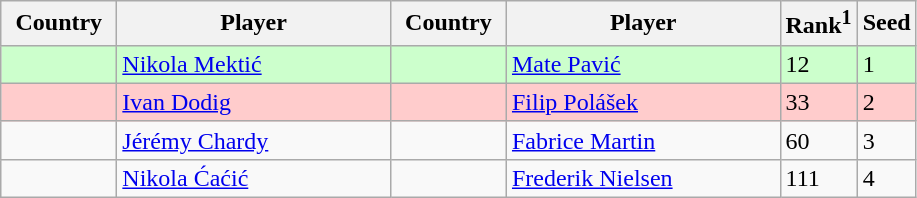<table class="sortable wikitable">
<tr>
<th width="70">Country</th>
<th width="175">Player</th>
<th width="70">Country</th>
<th width="175">Player</th>
<th>Rank<sup>1</sup></th>
<th>Seed</th>
</tr>
<tr style="background:#cfc;">
<td></td>
<td><a href='#'>Nikola Mektić</a></td>
<td></td>
<td><a href='#'>Mate Pavić</a></td>
<td>12</td>
<td>1</td>
</tr>
<tr style="background:#fcc;">
<td></td>
<td><a href='#'>Ivan Dodig</a></td>
<td></td>
<td><a href='#'>Filip Polášek</a></td>
<td>33</td>
<td>2</td>
</tr>
<tr>
<td></td>
<td><a href='#'>Jérémy Chardy</a></td>
<td></td>
<td><a href='#'>Fabrice Martin</a></td>
<td>60</td>
<td>3</td>
</tr>
<tr>
<td></td>
<td><a href='#'>Nikola Ćaćić</a></td>
<td></td>
<td><a href='#'>Frederik Nielsen</a></td>
<td>111</td>
<td>4</td>
</tr>
</table>
